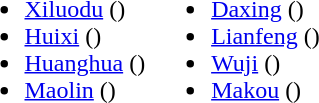<table>
<tr>
<td valign="top"><br><ul><li><a href='#'>Xiluodu</a> ()</li><li><a href='#'>Huixi</a> ()</li><li><a href='#'>Huanghua</a> ()</li><li><a href='#'>Maolin</a> ()</li></ul></td>
<td valign="top"><br><ul><li><a href='#'>Daxing</a> ()</li><li><a href='#'>Lianfeng</a> ()</li><li><a href='#'>Wuji</a> ()</li><li><a href='#'>Makou</a> ()</li></ul></td>
</tr>
</table>
